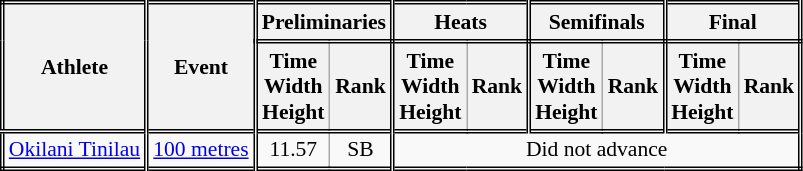<table class=wikitable style="font-size:90%; border: double;">
<tr>
<th rowspan="2" style="border-right:double">Athlete</th>
<th rowspan="2" style="border-right:double">Event</th>
<th colspan="2" style="border-right:double; border-bottom:double;">Preliminaries</th>
<th colspan="2" style="border-right:double; border-bottom:double;">Heats</th>
<th colspan="2" style="border-right:double; border-bottom:double;">Semifinals</th>
<th colspan="2" style="border-right:double; border-bottom:double;">Final</th>
</tr>
<tr>
<th>Time<br>Width<br>Height</th>
<th style="border-right:double">Rank</th>
<th>Time<br>Width<br>Height</th>
<th style="border-right:double">Rank</th>
<th>Time<br>Width<br>Height</th>
<th style="border-right:double">Rank</th>
<th>Time<br>Width<br>Height</th>
<th style="border-right:double">Rank</th>
</tr>
<tr style="border-top: double;">
<td style="border-right:double"><a href='#'>Okilani Tinilau</a></td>
<td style="border-right:double"><a href='#'>100 metres</a></td>
<td align=center>11.57</td>
<td style="border-right:double" align=center>SB</td>
<td colspan="6" align=center>Did not advance</td>
</tr>
</table>
